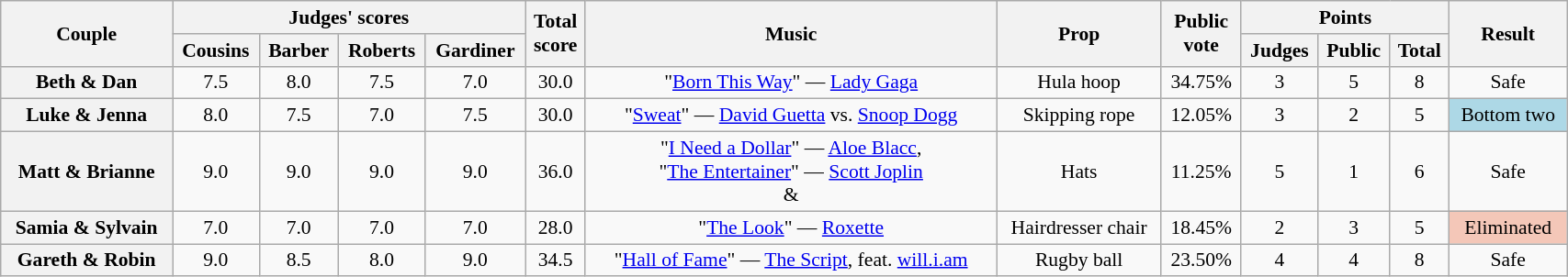<table class="wikitable sortable" style="text-align:center; font-size:90%; width:90%">
<tr>
<th scope="col" rowspan=2>Couple</th>
<th scope="col" colspan=4 class="unsortable">Judges' scores</th>
<th scope="col" rowspan=2>Total<br>score</th>
<th scope="col" rowspan=2 class="unsortable">Music</th>
<th scope="col" rowspan=2 class="unsortable">Prop</th>
<th scope="col" rowspan=2>Public<br>vote</th>
<th scope="col" colspan=3 class="unsortable">Points</th>
<th scope="col" rowspan=2 class="unsortable">Result</th>
</tr>
<tr>
<th class="unsortable">Cousins</th>
<th class="unsortable">Barber</th>
<th class="unsortable">Roberts</th>
<th class="unsortable">Gardiner</th>
<th class="unsortable">Judges</th>
<th class="unsortable">Public</th>
<th>Total</th>
</tr>
<tr>
<th scope="row">Beth & Dan</th>
<td>7.5</td>
<td>8.0</td>
<td>7.5</td>
<td>7.0</td>
<td>30.0</td>
<td>"<a href='#'>Born This Way</a>" — <a href='#'>Lady Gaga</a></td>
<td>Hula hoop</td>
<td>34.75%</td>
<td>3</td>
<td>5</td>
<td>8</td>
<td>Safe</td>
</tr>
<tr>
<th scope="row">Luke & Jenna</th>
<td>8.0</td>
<td>7.5</td>
<td>7.0</td>
<td>7.5</td>
<td>30.0</td>
<td>"<a href='#'>Sweat</a>" — <a href='#'>David Guetta</a> vs. <a href='#'>Snoop Dogg</a></td>
<td>Skipping rope</td>
<td>12.05%</td>
<td>3</td>
<td>2</td>
<td>5</td>
<td bgcolor="lightblue">Bottom two</td>
</tr>
<tr>
<th scope="row">Matt & Brianne</th>
<td>9.0</td>
<td>9.0</td>
<td>9.0</td>
<td>9.0</td>
<td>36.0</td>
<td>"<a href='#'>I Need a Dollar</a>" — <a href='#'>Aloe Blacc</a>,<br>"<a href='#'>The Entertainer</a>"  — <a href='#'>Scott Joplin</a><br>& </td>
<td>Hats</td>
<td>11.25%</td>
<td>5</td>
<td>1</td>
<td>6</td>
<td>Safe</td>
</tr>
<tr>
<th scope="row">Samia & Sylvain</th>
<td>7.0</td>
<td>7.0</td>
<td>7.0</td>
<td>7.0</td>
<td>28.0</td>
<td>"<a href='#'>The Look</a>" — <a href='#'>Roxette</a></td>
<td>Hairdresser chair</td>
<td>18.45%</td>
<td>2</td>
<td>3</td>
<td>5</td>
<td bgcolor="f4c7b8">Eliminated</td>
</tr>
<tr>
<th scope="row">Gareth & Robin</th>
<td>9.0</td>
<td>8.5</td>
<td>8.0</td>
<td>9.0</td>
<td>34.5</td>
<td>"<a href='#'>Hall of Fame</a>" — <a href='#'>The Script</a>, feat. <a href='#'>will.i.am</a></td>
<td>Rugby ball</td>
<td>23.50%</td>
<td>4</td>
<td>4</td>
<td>8</td>
<td>Safe</td>
</tr>
</table>
